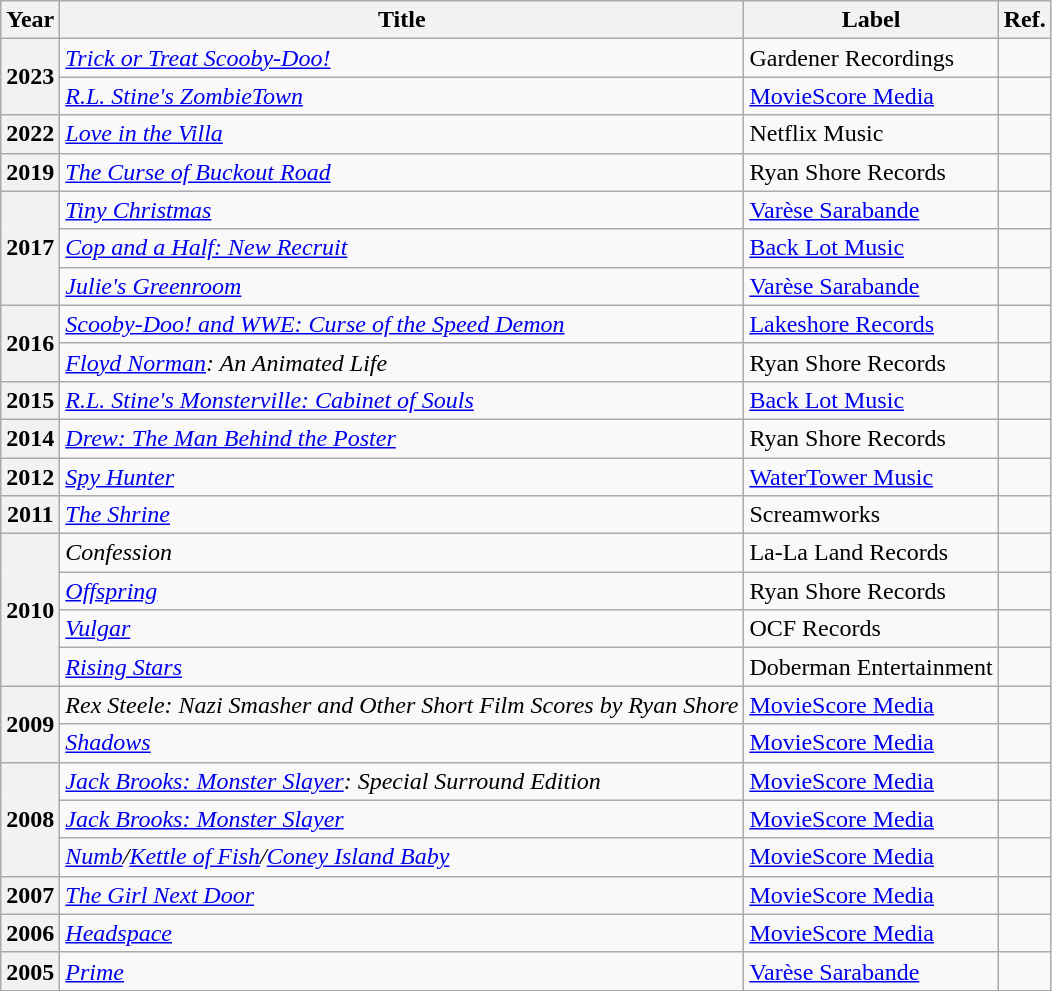<table class="wikitable plainrowheaders sortable">
<tr>
<th scope="col">Year</th>
<th scope="col">Title</th>
<th scope="col">Label</th>
<th scope="col">Ref.</th>
</tr>
<tr>
<th rowspan="2" scope="row">2023</th>
<td><em><a href='#'>Trick or Treat Scooby-Doo!</a></em></td>
<td>Gardener Recordings</td>
<td></td>
</tr>
<tr>
<td><em><a href='#'>R.L. Stine's ZombieTown</a></em></td>
<td><a href='#'>MovieScore Media</a></td>
<td></td>
</tr>
<tr>
<th scope="row">2022</th>
<td><em><a href='#'>Love in the Villa</a></em></td>
<td>Netflix Music</td>
<td></td>
</tr>
<tr>
<th scope="row">2019</th>
<td><em><a href='#'>The Curse of Buckout Road</a></em></td>
<td>Ryan Shore Records</td>
<td></td>
</tr>
<tr>
<th rowspan="3" scope="row">2017</th>
<td><em><a href='#'>Tiny Christmas</a></em></td>
<td><a href='#'>Varèse Sarabande</a></td>
<td></td>
</tr>
<tr>
<td><em><a href='#'>Cop and a Half: New Recruit</a></em></td>
<td><a href='#'>Back Lot Music</a></td>
<td></td>
</tr>
<tr>
<td><em><a href='#'>Julie's Greenroom</a></em></td>
<td><a href='#'>Varèse Sarabande</a></td>
<td></td>
</tr>
<tr>
<th rowspan="2" scope="row">2016</th>
<td><em><a href='#'>Scooby-Doo! and WWE: Curse of the Speed Demon</a></em></td>
<td><a href='#'>Lakeshore Records</a></td>
<td></td>
</tr>
<tr>
<td><em><a href='#'>Floyd Norman</a>: An Animated Life</em></td>
<td>Ryan Shore Records</td>
<td></td>
</tr>
<tr>
<th scope="row">2015</th>
<td><em><a href='#'>R.L. Stine's Monsterville: Cabinet of Souls</a></em></td>
<td><a href='#'>Back Lot Music</a></td>
<td></td>
</tr>
<tr>
<th scope="row">2014</th>
<td><em><a href='#'>Drew: The Man Behind the Poster</a></em></td>
<td>Ryan Shore Records</td>
<td></td>
</tr>
<tr>
<th scope="row">2012</th>
<td><em><a href='#'>Spy Hunter</a></em></td>
<td><a href='#'>WaterTower Music</a></td>
<td></td>
</tr>
<tr>
<th scope="row">2011</th>
<td><em><a href='#'>The Shrine</a></em></td>
<td>Screamworks</td>
<td></td>
</tr>
<tr>
<th rowspan="4" scope="row">2010</th>
<td><em>Confession</em></td>
<td>La-La Land Records</td>
<td></td>
</tr>
<tr>
<td><em><a href='#'>Offspring</a></em></td>
<td>Ryan Shore Records</td>
<td></td>
</tr>
<tr>
<td><em><a href='#'>Vulgar</a></em></td>
<td>OCF Records</td>
<td></td>
</tr>
<tr>
<td><em><a href='#'>Rising Stars</a></em></td>
<td>Doberman Entertainment</td>
<td></td>
</tr>
<tr>
<th rowspan="2" scope="row">2009</th>
<td><em>Rex Steele: Nazi Smasher and Other Short Film Scores by Ryan Shore</em></td>
<td><a href='#'>MovieScore Media</a></td>
<td></td>
</tr>
<tr>
<td><em><a href='#'>Shadows</a></em></td>
<td><a href='#'>MovieScore Media</a></td>
<td></td>
</tr>
<tr>
<th rowspan="3" scope="row">2008</th>
<td><em><a href='#'>Jack Brooks: Monster Slayer</a>: Special Surround Edition</em></td>
<td><a href='#'>MovieScore Media</a></td>
<td></td>
</tr>
<tr>
<td><em><a href='#'>Jack Brooks: Monster Slayer</a></em></td>
<td><a href='#'>MovieScore Media</a></td>
<td></td>
</tr>
<tr>
<td><em><a href='#'>Numb</a>/<a href='#'>Kettle of Fish</a>/<a href='#'>Coney Island Baby</a></em></td>
<td><a href='#'>MovieScore Media</a></td>
<td></td>
</tr>
<tr>
<th scope="row">2007</th>
<td><em><a href='#'>The Girl Next Door</a></em></td>
<td><a href='#'>MovieScore Media</a></td>
<td></td>
</tr>
<tr>
<th scope="row">2006</th>
<td><em><a href='#'>Headspace</a></em></td>
<td><a href='#'>MovieScore Media</a></td>
<td></td>
</tr>
<tr>
<th scope="row">2005</th>
<td><em><a href='#'>Prime</a></em></td>
<td><a href='#'>Varèse Sarabande</a></td>
<td></td>
</tr>
<tr>
</tr>
</table>
